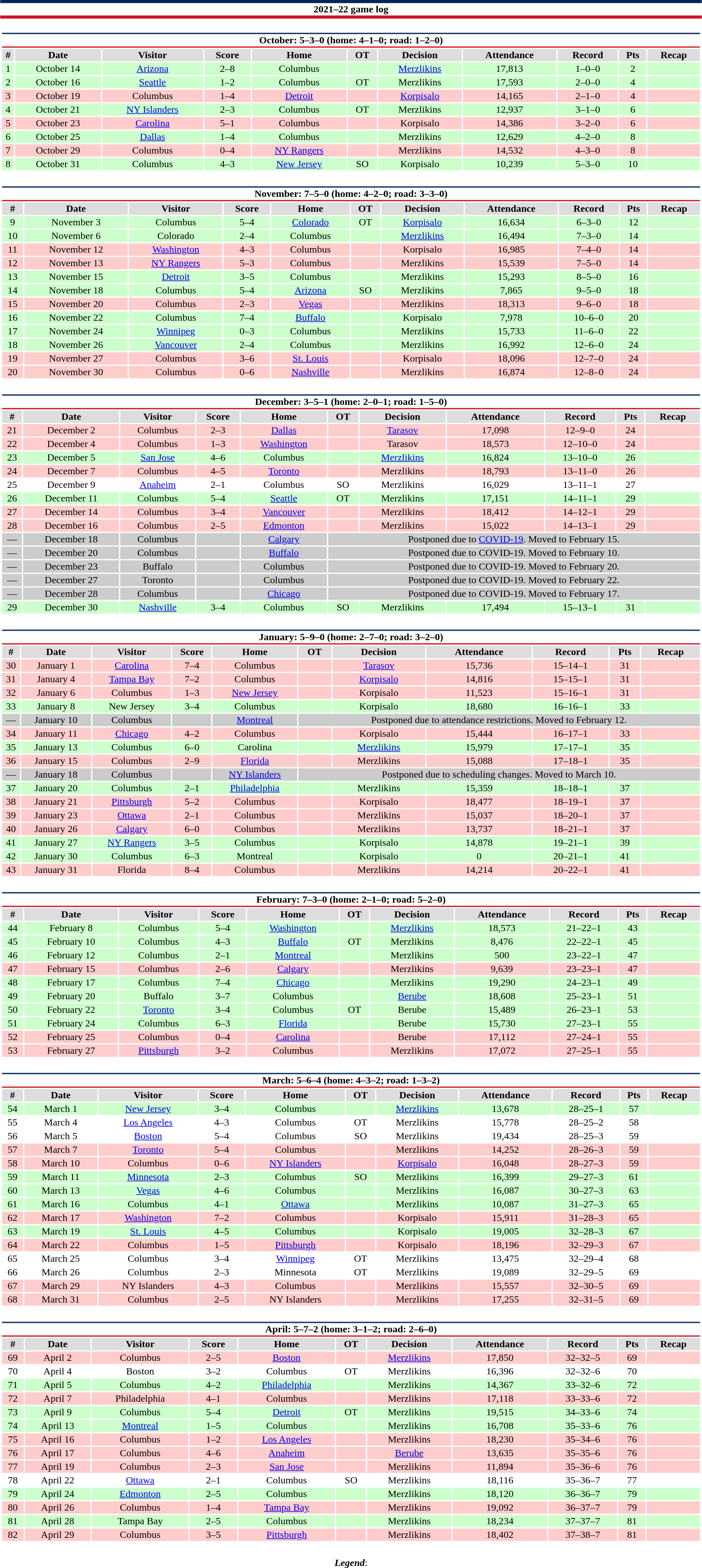<table class="toccolours" style="width:90%; clear:both; margin:1.5em auto; text-align:center;">
<tr>
<th colspan="11" style="background:#FFFFFF; border-top:#002654 5px solid; border-bottom:#CE1126 5px solid;">2021–22 game log</th>
</tr>
<tr>
<td colspan="11"><br><table class="toccolours collapsible collapsed" style="width:100%;">
<tr>
<th colspan="11" style="background:#FFFFFF; border-top:#002654 2px solid; border-bottom:#CE1126 2px solid;">October: 5–3–0 (home: 4–1–0; road: 1–2–0)</th>
</tr>
<tr style="background:#ddd;">
<th>#</th>
<th>Date</th>
<th>Visitor</th>
<th>Score</th>
<th>Home</th>
<th>OT</th>
<th>Decision</th>
<th>Attendance</th>
<th>Record</th>
<th>Pts</th>
<th>Recap</th>
</tr>
<tr style="background:#cfc;">
<td>1</td>
<td>October 14</td>
<td><a href='#'>Arizona</a></td>
<td>2–8</td>
<td>Columbus</td>
<td></td>
<td><a href='#'>Merzlikins</a></td>
<td>17,813</td>
<td>1–0–0</td>
<td>2</td>
<td></td>
</tr>
<tr style="background:#cfc;">
<td>2</td>
<td>October 16</td>
<td><a href='#'>Seattle</a></td>
<td>1–2</td>
<td>Columbus</td>
<td>OT</td>
<td>Merzlikins</td>
<td>17,593</td>
<td>2–0–0</td>
<td>4</td>
<td></td>
</tr>
<tr style="background:#fcc;">
<td>3</td>
<td>October 19</td>
<td>Columbus</td>
<td>1–4</td>
<td><a href='#'>Detroit</a></td>
<td></td>
<td><a href='#'>Korpisalo</a></td>
<td>14,165</td>
<td>2–1–0</td>
<td>4</td>
<td></td>
</tr>
<tr style="background:#cfc;">
<td>4</td>
<td>October 21</td>
<td><a href='#'>NY Islanders</a></td>
<td>2–3</td>
<td>Columbus</td>
<td>OT</td>
<td>Merzlikins</td>
<td>12,937</td>
<td>3–1–0</td>
<td>6</td>
<td></td>
</tr>
<tr style="background:#fcc;">
<td>5</td>
<td>October 23</td>
<td><a href='#'>Carolina</a></td>
<td>5–1</td>
<td>Columbus</td>
<td></td>
<td>Korpisalo</td>
<td>14,386</td>
<td>3–2–0</td>
<td>6</td>
<td></td>
</tr>
<tr style="background:#cfc;">
<td>6</td>
<td>October 25</td>
<td><a href='#'>Dallas</a></td>
<td>1–4</td>
<td>Columbus</td>
<td></td>
<td>Merzlikins</td>
<td>12,629</td>
<td>4–2–0</td>
<td>8</td>
<td></td>
</tr>
<tr style="background:#fcc;">
<td>7</td>
<td>October 29</td>
<td>Columbus</td>
<td>0–4</td>
<td><a href='#'>NY Rangers</a></td>
<td></td>
<td>Merzlikins</td>
<td>14,532</td>
<td>4–3–0</td>
<td>8</td>
<td></td>
</tr>
<tr style="background:#cfc;">
<td>8</td>
<td>October 31</td>
<td>Columbus</td>
<td>4–3</td>
<td><a href='#'>New Jersey</a></td>
<td>SO</td>
<td>Korpisalo</td>
<td>10,239</td>
<td>5–3–0</td>
<td>10</td>
<td></td>
</tr>
</table>
</td>
</tr>
<tr>
<td colspan="11"><br><table class="toccolours collapsible collapsed" style="width:100%;">
<tr>
<th colspan="11" style="background:#FFFFFF; border-top:#002654 2px solid; border-bottom:#CE1126 2px solid;">November: 7–5–0 (home: 4–2–0; road: 3–3–0)</th>
</tr>
<tr style="background:#ddd;">
<th>#</th>
<th>Date</th>
<th>Visitor</th>
<th>Score</th>
<th>Home</th>
<th>OT</th>
<th>Decision</th>
<th>Attendance</th>
<th>Record</th>
<th>Pts</th>
<th>Recap</th>
</tr>
<tr style="background:#cfc;">
<td>9</td>
<td>November 3</td>
<td>Columbus</td>
<td>5–4</td>
<td><a href='#'>Colorado</a></td>
<td>OT</td>
<td><a href='#'>Korpisalo</a></td>
<td>16,634</td>
<td>6–3–0</td>
<td>12</td>
<td></td>
</tr>
<tr style="background:#cfc;">
<td>10</td>
<td>November 6</td>
<td>Colorado</td>
<td>2–4</td>
<td>Columbus</td>
<td></td>
<td><a href='#'>Merzlikins</a></td>
<td>16,494</td>
<td>7–3–0</td>
<td>14</td>
<td></td>
</tr>
<tr style="background:#fcc;">
<td>11</td>
<td>November 12</td>
<td><a href='#'>Washington</a></td>
<td>4–3</td>
<td>Columbus</td>
<td></td>
<td>Korpisalo</td>
<td>16,985</td>
<td>7–4–0</td>
<td>14</td>
<td></td>
</tr>
<tr style="background:#fcc;">
<td>12</td>
<td>November 13</td>
<td><a href='#'>NY Rangers</a></td>
<td>5–3</td>
<td>Columbus</td>
<td></td>
<td>Merzlikins</td>
<td>15,539</td>
<td>7–5–0</td>
<td>14</td>
<td></td>
</tr>
<tr style="background:#cfc;">
<td>13</td>
<td>November 15</td>
<td><a href='#'>Detroit</a></td>
<td>3–5</td>
<td>Columbus</td>
<td></td>
<td>Merzlikins</td>
<td>15,293</td>
<td>8–5–0</td>
<td>16</td>
<td></td>
</tr>
<tr style="background:#cfc;">
<td>14</td>
<td>November 18</td>
<td>Columbus</td>
<td>5–4</td>
<td><a href='#'>Arizona</a></td>
<td>SO</td>
<td>Merzlikins</td>
<td>7,865</td>
<td>9–5–0</td>
<td>18</td>
<td></td>
</tr>
<tr style="background:#fcc;">
<td>15</td>
<td>November 20</td>
<td>Columbus</td>
<td>2–3</td>
<td><a href='#'>Vegas</a></td>
<td></td>
<td>Merzlikins</td>
<td>18,313</td>
<td>9–6–0</td>
<td>18</td>
<td></td>
</tr>
<tr style="background:#cfc;">
<td>16</td>
<td>November 22</td>
<td>Columbus</td>
<td>7–4</td>
<td><a href='#'>Buffalo</a></td>
<td></td>
<td>Korpisalo</td>
<td>7,978</td>
<td>10–6–0</td>
<td>20</td>
<td></td>
</tr>
<tr style="background:#cfc;">
<td>17</td>
<td>November 24</td>
<td><a href='#'>Winnipeg</a></td>
<td>0–3</td>
<td>Columbus</td>
<td></td>
<td>Merzlikins</td>
<td>15,733</td>
<td>11–6–0</td>
<td>22</td>
<td></td>
</tr>
<tr style="background:#cfc;">
<td>18</td>
<td>November 26</td>
<td><a href='#'>Vancouver</a></td>
<td>2–4</td>
<td>Columbus</td>
<td></td>
<td>Merzlikins</td>
<td>16,992</td>
<td>12–6–0</td>
<td>24</td>
<td></td>
</tr>
<tr style="background:#fcc;">
<td>19</td>
<td>November 27</td>
<td>Columbus</td>
<td>3–6</td>
<td><a href='#'>St. Louis</a></td>
<td></td>
<td>Korpisalo</td>
<td>18,096</td>
<td>12–7–0</td>
<td>24</td>
<td></td>
</tr>
<tr style="background:#fcc;">
<td>20</td>
<td>November 30</td>
<td>Columbus</td>
<td>0–6</td>
<td><a href='#'>Nashville</a></td>
<td></td>
<td>Merzlikins</td>
<td>16,874</td>
<td>12–8–0</td>
<td>24</td>
<td></td>
</tr>
</table>
</td>
</tr>
<tr>
<td colspan="11"><br><table class="toccolours collapsible collapsed" style="width:100%;">
<tr>
<th colspan="11" style="background:#FFFFFF; border-top:#002654 2px solid; border-bottom:#CE1126 2px solid;">December: 3–5–1 (home: 2–0–1; road: 1–5–0)</th>
</tr>
<tr style="background:#ddd;">
<th>#</th>
<th>Date</th>
<th>Visitor</th>
<th>Score</th>
<th>Home</th>
<th>OT</th>
<th>Decision</th>
<th>Attendance</th>
<th>Record</th>
<th>Pts</th>
<th>Recap</th>
</tr>
<tr style="background:#fcc;">
<td>21</td>
<td>December 2</td>
<td>Columbus</td>
<td>2–3</td>
<td><a href='#'>Dallas</a></td>
<td></td>
<td><a href='#'>Tarasov</a></td>
<td>17,098</td>
<td>12–9–0</td>
<td>24</td>
<td></td>
</tr>
<tr style="background:#fcc;">
<td>22</td>
<td>December 4</td>
<td>Columbus</td>
<td>1–3</td>
<td><a href='#'>Washington</a></td>
<td></td>
<td>Tarasov</td>
<td>18,573</td>
<td>12–10–0</td>
<td>24</td>
<td></td>
</tr>
<tr style="background:#cfc;">
<td>23</td>
<td>December 5</td>
<td><a href='#'>San Jose</a></td>
<td>4–6</td>
<td>Columbus</td>
<td></td>
<td><a href='#'>Merzlikins</a></td>
<td>16,824</td>
<td>13–10–0</td>
<td>26</td>
<td></td>
</tr>
<tr style="background:#fcc;">
<td>24</td>
<td>December 7</td>
<td>Columbus</td>
<td>4–5</td>
<td><a href='#'>Toronto</a></td>
<td></td>
<td>Merzlikins</td>
<td>18,793</td>
<td>13–11–0</td>
<td>26</td>
<td></td>
</tr>
<tr style="background:#fff;">
<td>25</td>
<td>December 9</td>
<td><a href='#'>Anaheim</a></td>
<td>2–1</td>
<td>Columbus</td>
<td>SO</td>
<td>Merzlikins</td>
<td>16,029</td>
<td>13–11–1</td>
<td>27</td>
<td></td>
</tr>
<tr style="background:#cfc;">
<td>26</td>
<td>December 11</td>
<td>Columbus</td>
<td>5–4</td>
<td><a href='#'>Seattle</a></td>
<td>OT</td>
<td>Merzlikins</td>
<td>17,151</td>
<td>14–11–1</td>
<td>29</td>
<td></td>
</tr>
<tr style="background:#fcc;">
<td>27</td>
<td>December 14</td>
<td>Columbus</td>
<td>3–4</td>
<td><a href='#'>Vancouver</a></td>
<td></td>
<td>Merzlikins</td>
<td>18,412</td>
<td>14–12–1</td>
<td>29</td>
<td></td>
</tr>
<tr style="background:#fcc;">
<td>28</td>
<td>December 16</td>
<td>Columbus</td>
<td>2–5</td>
<td><a href='#'>Edmonton</a></td>
<td></td>
<td>Merzlikins</td>
<td>15,022</td>
<td>14–13–1</td>
<td>29</td>
<td></td>
</tr>
<tr style="background:#ccc;">
<td>—</td>
<td>December 18</td>
<td>Columbus</td>
<td></td>
<td><a href='#'>Calgary</a></td>
<td colspan="6">Postponed due to <a href='#'>COVID-19</a>. Moved to February 15.</td>
</tr>
<tr style="background:#ccc;">
<td>—</td>
<td>December 20</td>
<td>Columbus</td>
<td></td>
<td><a href='#'>Buffalo</a></td>
<td colspan="6">Postponed due to COVID-19. Moved to February 10.</td>
</tr>
<tr style="background:#ccc;">
<td>—</td>
<td>December 23</td>
<td>Buffalo</td>
<td></td>
<td>Columbus</td>
<td colspan="6">Postponed due to COVID-19. Moved to February 20.</td>
</tr>
<tr style="background:#ccc;">
<td>—</td>
<td>December 27</td>
<td>Toronto</td>
<td></td>
<td>Columbus</td>
<td colspan="6">Postponed due to COVID-19. Moved to February 22.</td>
</tr>
<tr style="background:#ccc;">
<td>—</td>
<td>December 28</td>
<td>Columbus</td>
<td></td>
<td><a href='#'>Chicago</a></td>
<td colspan="6">Postponed due to COVID-19. Moved to February 17.</td>
</tr>
<tr style="background:#cfc;">
<td>29</td>
<td>December 30</td>
<td><a href='#'>Nashville</a></td>
<td>3–4</td>
<td>Columbus</td>
<td>SO</td>
<td>Merzlikins</td>
<td>17,494</td>
<td>15–13–1</td>
<td>31</td>
<td></td>
</tr>
</table>
</td>
</tr>
<tr>
<td colspan="11"><br><table class="toccolours collapsible collapsed" style="width:100%;">
<tr>
<th colspan="11" style="background:#FFFFFF; border-top:#002654 2px solid; border-bottom:#CE1126 2px solid;">January: 5–9–0 (home: 2–7–0; road: 3–2–0)</th>
</tr>
<tr style="background:#ddd;">
<th>#</th>
<th>Date</th>
<th>Visitor</th>
<th>Score</th>
<th>Home</th>
<th>OT</th>
<th>Decision</th>
<th>Attendance</th>
<th>Record</th>
<th>Pts</th>
<th>Recap</th>
</tr>
<tr style="background:#fcc;">
<td>30</td>
<td>January 1</td>
<td><a href='#'>Carolina</a></td>
<td>7–4</td>
<td>Columbus</td>
<td></td>
<td><a href='#'>Tarasov</a></td>
<td>15,736</td>
<td>15–14–1</td>
<td>31</td>
<td></td>
</tr>
<tr style="background:#fcc;">
<td>31</td>
<td>January 4</td>
<td><a href='#'>Tampa Bay</a></td>
<td>7–2</td>
<td>Columbus</td>
<td></td>
<td><a href='#'>Korpisalo</a></td>
<td>14,816</td>
<td>15–15–1</td>
<td>31</td>
<td></td>
</tr>
<tr style="background:#fcc;">
<td>32</td>
<td>January 6</td>
<td>Columbus</td>
<td>1–3</td>
<td><a href='#'>New Jersey</a></td>
<td></td>
<td>Korpisalo</td>
<td>11,523</td>
<td>15–16–1</td>
<td>31</td>
<td></td>
</tr>
<tr style="background:#cfc;">
<td>33</td>
<td>January 8</td>
<td>New Jersey</td>
<td>3–4</td>
<td>Columbus</td>
<td></td>
<td>Korpisalo</td>
<td>18,680</td>
<td>16–16–1</td>
<td>33</td>
<td></td>
</tr>
<tr style="background:#ccc;">
<td>—</td>
<td>January 10</td>
<td>Columbus</td>
<td></td>
<td><a href='#'>Montreal</a></td>
<td colspan="6">Postponed due to attendance restrictions. Moved to February 12.</td>
</tr>
<tr style="background:#fcc;">
<td>34</td>
<td>January 11</td>
<td><a href='#'>Chicago</a></td>
<td>4–2</td>
<td>Columbus</td>
<td></td>
<td>Korpisalo</td>
<td>15,444</td>
<td>16–17–1</td>
<td>33</td>
<td></td>
</tr>
<tr style="background:#cfc;">
<td>35</td>
<td>January 13</td>
<td>Columbus</td>
<td>6–0</td>
<td>Carolina</td>
<td></td>
<td><a href='#'>Merzlikins</a></td>
<td>15,979</td>
<td>17–17–1</td>
<td>35</td>
<td></td>
</tr>
<tr style="background:#fcc;">
<td>36</td>
<td>January 15</td>
<td>Columbus</td>
<td>2–9</td>
<td><a href='#'>Florida</a></td>
<td></td>
<td>Merzlikins</td>
<td>15,088</td>
<td>17–18–1</td>
<td>35</td>
<td></td>
</tr>
<tr style="background:#ccc;">
<td>—</td>
<td>January 18</td>
<td>Columbus</td>
<td></td>
<td><a href='#'>NY Islanders</a></td>
<td colspan="6">Postponed due to scheduling changes. Moved to March 10.</td>
</tr>
<tr style="background:#cfc;">
<td>37</td>
<td>January 20</td>
<td>Columbus</td>
<td>2–1</td>
<td><a href='#'>Philadelphia</a></td>
<td></td>
<td>Merzlikins</td>
<td>15,359</td>
<td>18–18–1</td>
<td>37</td>
<td></td>
</tr>
<tr style="background:#fcc;">
<td>38</td>
<td>January 21</td>
<td><a href='#'>Pittsburgh</a></td>
<td>5–2</td>
<td>Columbus</td>
<td></td>
<td>Korpisalo</td>
<td>18,477</td>
<td>18–19–1</td>
<td>37</td>
<td></td>
</tr>
<tr style="background:#fcc;">
<td>39</td>
<td>January 23</td>
<td><a href='#'>Ottawa</a></td>
<td>2–1</td>
<td>Columbus</td>
<td></td>
<td>Merzlikins</td>
<td>15,037</td>
<td>18–20–1</td>
<td>37</td>
<td></td>
</tr>
<tr style="background:#fcc;">
<td>40</td>
<td>January 26</td>
<td><a href='#'>Calgary</a></td>
<td>6–0</td>
<td>Columbus</td>
<td></td>
<td>Merzlikins</td>
<td>13,737</td>
<td>18–21–1</td>
<td>37</td>
<td></td>
</tr>
<tr style="background:#cfc;">
<td>41</td>
<td>January 27</td>
<td><a href='#'>NY Rangers</a></td>
<td>3–5</td>
<td>Columbus</td>
<td></td>
<td>Korpisalo</td>
<td>14,878</td>
<td>19–21–1</td>
<td>39</td>
<td></td>
</tr>
<tr style="background:#cfc;">
<td>42</td>
<td>January 30</td>
<td>Columbus</td>
<td>6–3</td>
<td>Montreal</td>
<td></td>
<td>Korpisalo</td>
<td>0</td>
<td>20–21–1</td>
<td>41</td>
<td></td>
</tr>
<tr style="background:#fcc;">
<td>43</td>
<td>January 31</td>
<td>Florida</td>
<td>8–4</td>
<td>Columbus</td>
<td></td>
<td>Merzlikins</td>
<td>14,214</td>
<td>20–22–1</td>
<td>41</td>
<td></td>
</tr>
</table>
</td>
</tr>
<tr>
<td colspan="11"><br><table class="toccolours collapsible collapsed" style="width:100%;">
<tr>
<th colspan="11" style="background:#FFFFFF; border-top:#002654 2px solid; border-bottom:#CE1126 2px solid;">February: 7–3–0 (home: 2–1–0; road: 5–2–0)</th>
</tr>
<tr style="background:#ddd;">
<th>#</th>
<th>Date</th>
<th>Visitor</th>
<th>Score</th>
<th>Home</th>
<th>OT</th>
<th>Decision</th>
<th>Attendance</th>
<th>Record</th>
<th>Pts</th>
<th>Recap</th>
</tr>
<tr style="background:#cfc;">
<td>44</td>
<td>February 8</td>
<td>Columbus</td>
<td>5–4</td>
<td><a href='#'>Washington</a></td>
<td></td>
<td><a href='#'>Merzlikins</a></td>
<td>18,573</td>
<td>21–22–1</td>
<td>43</td>
<td></td>
</tr>
<tr style="background:#cfc;">
<td>45</td>
<td>February 10</td>
<td>Columbus</td>
<td>4–3</td>
<td><a href='#'>Buffalo</a></td>
<td>OT</td>
<td>Merzlikins</td>
<td>8,476</td>
<td>22–22–1</td>
<td>45</td>
<td></td>
</tr>
<tr style="background:#cfc;">
<td>46</td>
<td>February 12</td>
<td>Columbus</td>
<td>2–1</td>
<td><a href='#'>Montreal</a></td>
<td></td>
<td>Merzlikins</td>
<td>500</td>
<td>23–22–1</td>
<td>47</td>
<td></td>
</tr>
<tr style="background:#fcc;">
<td>47</td>
<td>February 15</td>
<td>Columbus</td>
<td>2–6</td>
<td><a href='#'>Calgary</a></td>
<td></td>
<td>Merzlikins</td>
<td>9,639</td>
<td>23–23–1</td>
<td>47</td>
<td></td>
</tr>
<tr style="background:#cfc;">
<td>48</td>
<td>February 17</td>
<td>Columbus</td>
<td>7–4</td>
<td><a href='#'>Chicago</a></td>
<td></td>
<td>Merzlikins</td>
<td>19,290</td>
<td>24–23–1</td>
<td>49</td>
<td></td>
</tr>
<tr style="background:#cfc;">
<td>49</td>
<td>February 20</td>
<td>Buffalo</td>
<td>3–7</td>
<td>Columbus</td>
<td></td>
<td><a href='#'>Berube</a></td>
<td>18,608</td>
<td>25–23–1</td>
<td>51</td>
<td></td>
</tr>
<tr style="background:#cfc;">
<td>50</td>
<td>February 22</td>
<td><a href='#'>Toronto</a></td>
<td>3–4</td>
<td>Columbus</td>
<td>OT</td>
<td>Berube</td>
<td>15,489</td>
<td>26–23–1</td>
<td>53</td>
<td></td>
</tr>
<tr style="background:#cfc;">
<td>51</td>
<td>February 24</td>
<td>Columbus</td>
<td>6–3</td>
<td><a href='#'>Florida</a></td>
<td></td>
<td>Berube</td>
<td>15,730</td>
<td>27–23–1</td>
<td>55</td>
<td></td>
</tr>
<tr style="background:#fcc;">
<td>52</td>
<td>February 25</td>
<td>Columbus</td>
<td>0–4</td>
<td><a href='#'>Carolina</a></td>
<td></td>
<td>Berube</td>
<td>17,112</td>
<td>27–24–1</td>
<td>55</td>
<td></td>
</tr>
<tr style="background:#fcc;">
<td>53</td>
<td>February 27</td>
<td><a href='#'>Pittsburgh</a></td>
<td>3–2</td>
<td>Columbus</td>
<td></td>
<td>Merzlikins</td>
<td>17,072</td>
<td>27–25–1</td>
<td>55</td>
<td></td>
</tr>
</table>
</td>
</tr>
<tr>
<td colspan="11"><br><table class="toccolours collapsible collapsed" style="width:100%;">
<tr>
<th colspan="11" style="background:#FFFFFF; border-top:#002654 2px solid; border-bottom:#CE1126 2px solid;">March: 5–6–4 (home: 4–3–2; road: 1–3–2)</th>
</tr>
<tr style="background:#ddd;">
<th>#</th>
<th>Date</th>
<th>Visitor</th>
<th>Score</th>
<th>Home</th>
<th>OT</th>
<th>Decision</th>
<th>Attendance</th>
<th>Record</th>
<th>Pts</th>
<th>Recap</th>
</tr>
<tr style="background:#cfc;">
<td>54</td>
<td>March 1</td>
<td><a href='#'>New Jersey</a></td>
<td>3–4</td>
<td>Columbus</td>
<td></td>
<td><a href='#'>Merzlikins</a></td>
<td>13,678</td>
<td>28–25–1</td>
<td>57</td>
<td></td>
</tr>
<tr style="background:#fff;">
<td>55</td>
<td>March 4</td>
<td><a href='#'>Los Angeles</a></td>
<td>4–3</td>
<td>Columbus</td>
<td>OT</td>
<td>Merzlikins</td>
<td>15,778</td>
<td>28–25–2</td>
<td>58</td>
<td></td>
</tr>
<tr style="background:#fff;">
<td>56</td>
<td>March 5</td>
<td><a href='#'>Boston</a></td>
<td>5–4</td>
<td>Columbus</td>
<td>SO</td>
<td>Merzlikins</td>
<td>19,434</td>
<td>28–25–3</td>
<td>59</td>
<td></td>
</tr>
<tr style="background:#fcc;">
<td>57</td>
<td>March 7</td>
<td><a href='#'>Toronto</a></td>
<td>5–4</td>
<td>Columbus</td>
<td></td>
<td>Merzlikins</td>
<td>14,252</td>
<td>28–26–3</td>
<td>59</td>
<td></td>
</tr>
<tr style="background:#fcc;">
<td>58</td>
<td>March 10</td>
<td>Columbus</td>
<td>0–6</td>
<td><a href='#'>NY Islanders</a></td>
<td></td>
<td><a href='#'>Korpisalo</a></td>
<td>16,048</td>
<td>28–27–3</td>
<td>59</td>
<td></td>
</tr>
<tr style="background:#cfc;">
<td>59</td>
<td>March 11</td>
<td><a href='#'>Minnesota</a></td>
<td>2–3</td>
<td>Columbus</td>
<td>SO</td>
<td>Merzlikins</td>
<td>16,399</td>
<td>29–27–3</td>
<td>61</td>
<td></td>
</tr>
<tr style="background:#cfc;">
<td>60</td>
<td>March 13</td>
<td><a href='#'>Vegas</a></td>
<td>4–6</td>
<td>Columbus</td>
<td></td>
<td>Merzlikins</td>
<td>16,087</td>
<td>30–27–3</td>
<td>63</td>
<td></td>
</tr>
<tr style="background:#cfc;">
<td>61</td>
<td>March 16</td>
<td>Columbus</td>
<td>4–1</td>
<td><a href='#'>Ottawa</a></td>
<td></td>
<td>Merzlikins</td>
<td>10,087</td>
<td>31–27–3</td>
<td>65</td>
<td></td>
</tr>
<tr style="background:#fcc;">
<td>62</td>
<td>March 17</td>
<td><a href='#'>Washington</a></td>
<td>7–2</td>
<td>Columbus</td>
<td></td>
<td>Korpisalo</td>
<td>15,911</td>
<td>31–28–3</td>
<td>65</td>
<td></td>
</tr>
<tr style="background:#cfc;">
<td>63</td>
<td>March 19</td>
<td><a href='#'>St. Louis</a></td>
<td>4–5</td>
<td>Columbus</td>
<td></td>
<td>Korpisalo</td>
<td>19,005</td>
<td>32–28–3</td>
<td>67</td>
<td></td>
</tr>
<tr style="background:#fcc;">
<td>64</td>
<td>March 22</td>
<td>Columbus</td>
<td>1–5</td>
<td><a href='#'>Pittsburgh</a></td>
<td></td>
<td>Korpisalo</td>
<td>18,196</td>
<td>32–29–3</td>
<td>67</td>
<td></td>
</tr>
<tr style="background:#fff;">
<td>65</td>
<td>March 25</td>
<td>Columbus</td>
<td>3–4</td>
<td><a href='#'>Winnipeg</a></td>
<td>OT</td>
<td>Merzlikins</td>
<td>13,475</td>
<td>32–29–4</td>
<td>68</td>
<td></td>
</tr>
<tr style="background:#fff;">
<td>66</td>
<td>March 26</td>
<td>Columbus</td>
<td>2–3</td>
<td>Minnesota</td>
<td>OT</td>
<td>Merzlikins</td>
<td>19,089</td>
<td>32–29–5</td>
<td>69</td>
<td></td>
</tr>
<tr style="background:#fcc;">
<td>67</td>
<td>March 29</td>
<td>NY Islanders</td>
<td>4–3</td>
<td>Columbus</td>
<td></td>
<td>Merzlikins</td>
<td>15,557</td>
<td>32–30–5</td>
<td>69</td>
<td></td>
</tr>
<tr style="background:#fcc;">
<td>68</td>
<td>March 31</td>
<td>Columbus</td>
<td>2–5</td>
<td>NY Islanders</td>
<td></td>
<td>Merzlikins</td>
<td>17,255</td>
<td>32–31–5</td>
<td>69</td>
<td></td>
</tr>
</table>
</td>
</tr>
<tr>
<td colspan="11"><br><table class="toccolours collapsible collapsed" style="width:100%;">
<tr>
<th colspan="11" style="background:#FFFFFF; border-top:#002654 2px solid; border-bottom:#CE1126 2px solid;">April: 5–7–2 (home: 3–1–2; road: 2–6–0)</th>
</tr>
<tr style="background:#ddd;">
<th>#</th>
<th>Date</th>
<th>Visitor</th>
<th>Score</th>
<th>Home</th>
<th>OT</th>
<th>Decision</th>
<th>Attendance</th>
<th>Record</th>
<th>Pts</th>
<th>Recap</th>
</tr>
<tr style="background:#fcc;">
<td>69</td>
<td>April 2</td>
<td>Columbus</td>
<td>2–5</td>
<td><a href='#'>Boston</a></td>
<td></td>
<td><a href='#'>Merzlikins</a></td>
<td>17,850</td>
<td>32–32–5</td>
<td>69</td>
<td></td>
</tr>
<tr style="background:#fff;">
<td>70</td>
<td>April 4</td>
<td>Boston</td>
<td>3–2</td>
<td>Columbus</td>
<td>OT</td>
<td>Merzlikins</td>
<td>16,396</td>
<td>32–32–6</td>
<td>70</td>
<td></td>
</tr>
<tr style="background:#cfc;">
<td>71</td>
<td>April 5</td>
<td>Columbus</td>
<td>4–2</td>
<td><a href='#'>Philadelphia</a></td>
<td></td>
<td>Merzlikins</td>
<td>14,367</td>
<td>33–32–6</td>
<td>72</td>
<td></td>
</tr>
<tr style="background:#fcc;">
<td>72</td>
<td>April 7</td>
<td>Philadelphia</td>
<td>4–1</td>
<td>Columbus</td>
<td></td>
<td>Merzlikins</td>
<td>17,118</td>
<td>33–33–6</td>
<td>72</td>
<td></td>
</tr>
<tr style="background:#cfc;">
<td>73</td>
<td>April 9</td>
<td>Columbus</td>
<td>5–4</td>
<td><a href='#'>Detroit</a></td>
<td>OT</td>
<td>Merzlikins</td>
<td>19,515</td>
<td>34–33–6</td>
<td>74</td>
<td></td>
</tr>
<tr style="background:#cfc;">
<td>74</td>
<td>April 13</td>
<td><a href='#'>Montreal</a></td>
<td>1–5</td>
<td>Columbus</td>
<td></td>
<td>Merzlikins</td>
<td>16,708</td>
<td>35–33–6</td>
<td>76</td>
<td></td>
</tr>
<tr style="background:#fcc;">
<td>75</td>
<td>April 16</td>
<td>Columbus</td>
<td>1–2</td>
<td><a href='#'>Los Angeles</a></td>
<td></td>
<td>Merzlikins</td>
<td>18,230</td>
<td>35–34–6</td>
<td>76</td>
<td></td>
</tr>
<tr style="background:#fcc;">
<td>76</td>
<td>April 17</td>
<td>Columbus</td>
<td>4–6</td>
<td><a href='#'>Anaheim</a></td>
<td></td>
<td><a href='#'>Berube</a></td>
<td>13,635</td>
<td>35–35–6</td>
<td>76</td>
<td></td>
</tr>
<tr style="background:#fcc;">
<td>77</td>
<td>April 19</td>
<td>Columbus</td>
<td>2–3</td>
<td><a href='#'>San Jose</a></td>
<td></td>
<td>Merzlikins</td>
<td>11,894</td>
<td>35–36–6</td>
<td>76</td>
<td></td>
</tr>
<tr style="background:#fff;">
<td>78</td>
<td>April 22</td>
<td><a href='#'>Ottawa</a></td>
<td>2–1</td>
<td>Columbus</td>
<td>SO</td>
<td>Merzlikins</td>
<td>18,116</td>
<td>35–36–7</td>
<td>77</td>
<td></td>
</tr>
<tr style="background:#cfc;">
<td>79</td>
<td>April 24</td>
<td><a href='#'>Edmonton</a></td>
<td>2–5</td>
<td>Columbus</td>
<td></td>
<td>Merzlikins</td>
<td>18,120</td>
<td>36–36–7</td>
<td>79</td>
<td></td>
</tr>
<tr style="background:#fcc;">
<td>80</td>
<td>April 26</td>
<td>Columbus</td>
<td>1–4</td>
<td><a href='#'>Tampa Bay</a></td>
<td></td>
<td>Merzlikins</td>
<td>19,092</td>
<td>36–37–7</td>
<td>79</td>
<td></td>
</tr>
<tr style="background:#cfc;">
<td>81</td>
<td>April 28</td>
<td>Tampa Bay</td>
<td>2–5</td>
<td>Columbus</td>
<td></td>
<td>Merzlikins</td>
<td>18,234</td>
<td>37–37–7</td>
<td>81</td>
<td></td>
</tr>
<tr style="background:#fcc;">
<td>82</td>
<td>April 29</td>
<td>Columbus</td>
<td>3–5</td>
<td><a href='#'>Pittsburgh</a></td>
<td></td>
<td>Merzlikins</td>
<td>18,402</td>
<td>37–38–7</td>
<td>81</td>
<td></td>
</tr>
<tr>
</tr>
</table>
</td>
</tr>
<tr>
<td colspan="11" style="text-align:center;"><br><strong><em>Legend</em></strong>:


</td>
</tr>
</table>
